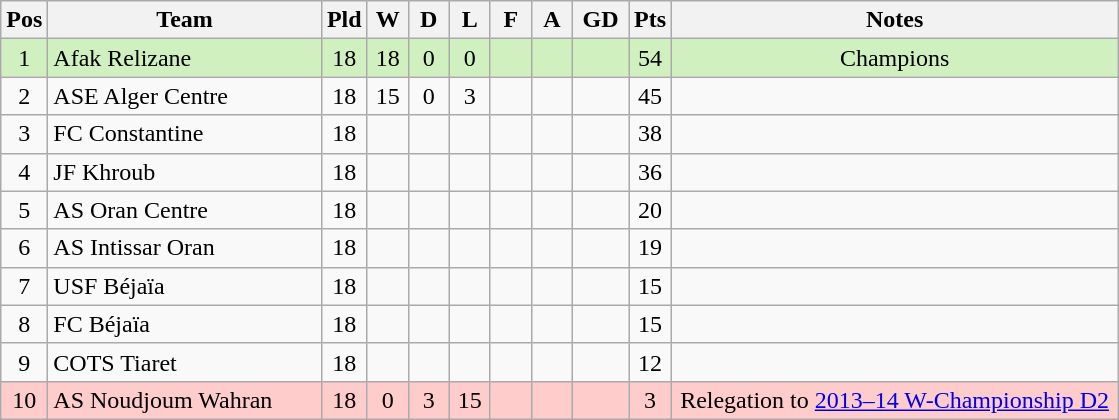<table class="wikitable" style="text-align: center;">
<tr>
<th width=20>Pos</th>
<th width=175>Team</th>
<th width=20>Pld</th>
<th width=20>W</th>
<th width=20>D</th>
<th width=20>L</th>
<th width=20>F</th>
<th width=20>A</th>
<th width=30>GD</th>
<th width=20>Pts</th>
<th width=290>Notes</th>
</tr>
<tr style="background:#D0F0C0;">
<td>1</td>
<td align=left>Afak Relizane</td>
<td>18</td>
<td>18</td>
<td>0</td>
<td>0</td>
<td></td>
<td></td>
<td></td>
<td>54</td>
<td>Champions</td>
</tr>
<tr>
<td>2</td>
<td align=left>ASE Alger Centre</td>
<td>18</td>
<td>15</td>
<td>0</td>
<td>3</td>
<td></td>
<td></td>
<td></td>
<td>45</td>
<td></td>
</tr>
<tr>
<td>3</td>
<td align=left>FC Constantine</td>
<td>18</td>
<td></td>
<td></td>
<td></td>
<td></td>
<td></td>
<td></td>
<td>38</td>
<td></td>
</tr>
<tr>
<td>4</td>
<td align=left>JF Khroub</td>
<td>18</td>
<td></td>
<td></td>
<td></td>
<td></td>
<td></td>
<td></td>
<td>36</td>
<td></td>
</tr>
<tr>
<td>5</td>
<td align=left>AS Oran Centre</td>
<td>18</td>
<td></td>
<td></td>
<td></td>
<td></td>
<td></td>
<td></td>
<td>20</td>
<td></td>
</tr>
<tr>
<td>6</td>
<td align=left>AS Intissar Oran</td>
<td>18</td>
<td></td>
<td></td>
<td></td>
<td></td>
<td></td>
<td></td>
<td>19</td>
<td></td>
</tr>
<tr>
<td>7</td>
<td align=left>USF Béjaïa</td>
<td>18</td>
<td></td>
<td></td>
<td></td>
<td></td>
<td></td>
<td></td>
<td>15</td>
<td></td>
</tr>
<tr>
<td>8</td>
<td align=left>FC Béjaïa</td>
<td>18</td>
<td></td>
<td></td>
<td></td>
<td></td>
<td></td>
<td></td>
<td>15</td>
<td></td>
</tr>
<tr>
<td>9</td>
<td align=left>COTS Tiaret</td>
<td>18</td>
<td></td>
<td></td>
<td></td>
<td></td>
<td></td>
<td></td>
<td>12</td>
<td></td>
</tr>
<tr style="background:#FFCCCC;">
<td>10</td>
<td align=left>AS Noudjoum Wahran</td>
<td>18</td>
<td>0</td>
<td>3</td>
<td>15</td>
<td></td>
<td></td>
<td></td>
<td>3</td>
<td>Relegation to <a href='#'>2013–14 W-Championship D2</a></td>
</tr>
</table>
